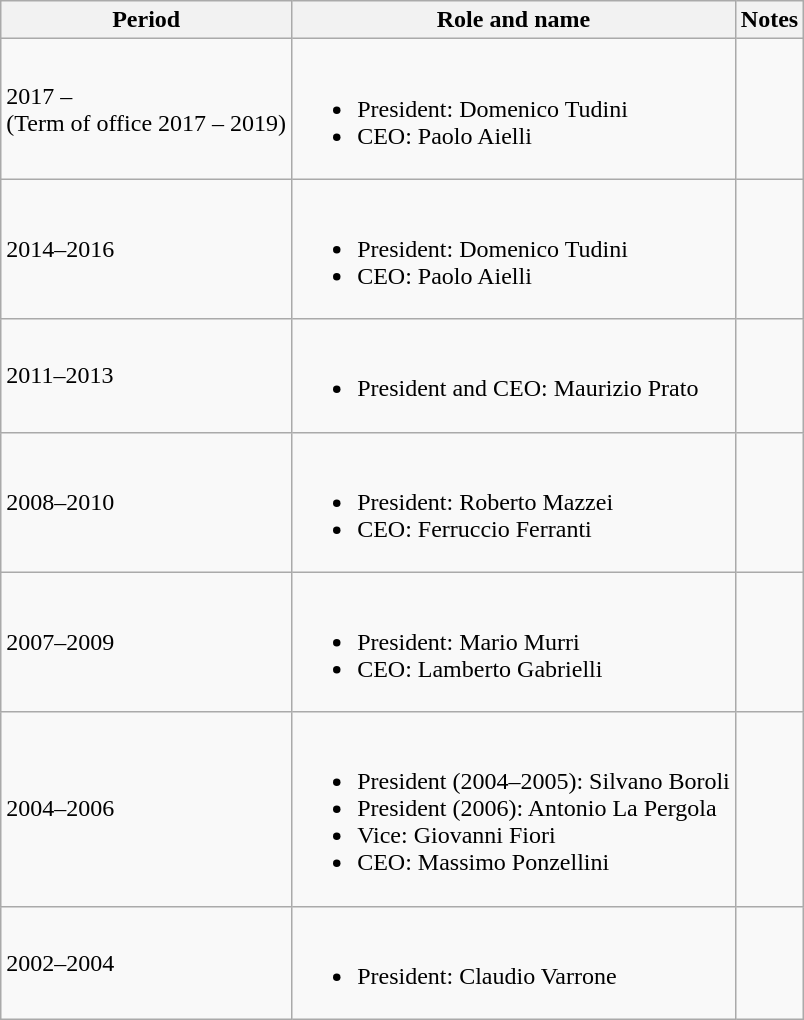<table class="wikitable">
<tr>
<th><strong>Period</strong></th>
<th align="center"><strong>Role and name</strong></th>
<th align="left"><strong>Notes</strong></th>
</tr>
<tr>
<td>2017 – <br>(Term of office 2017 – 2019)</td>
<td><br><ul><li>President: Domenico Tudini</li><li>CEO: Paolo Aielli</li></ul></td>
<td></td>
</tr>
<tr>
<td>2014–2016</td>
<td><br><ul><li>President: Domenico Tudini</li><li>CEO: Paolo Aielli</li></ul></td>
<td></td>
</tr>
<tr>
<td>2011–2013</td>
<td><br><ul><li>President and CEO: Maurizio Prato</li></ul></td>
<td></td>
</tr>
<tr>
<td>2008–2010</td>
<td><br><ul><li>President: Roberto Mazzei</li><li>CEO: Ferruccio Ferranti</li></ul></td>
<td></td>
</tr>
<tr>
<td>2007–2009</td>
<td><br><ul><li>President: Mario Murri</li><li>CEO: Lamberto Gabrielli</li></ul></td>
<td></td>
</tr>
<tr>
<td>2004–2006</td>
<td><br><ul><li>President (2004–2005): Silvano Boroli</li><li>President (2006): Antonio La Pergola</li><li>Vice: Giovanni Fiori</li><li>CEO: Massimo Ponzellini</li></ul></td>
<td></td>
</tr>
<tr>
<td>2002–2004</td>
<td><br><ul><li>President: Claudio Varrone</li></ul></td>
<td></td>
</tr>
</table>
